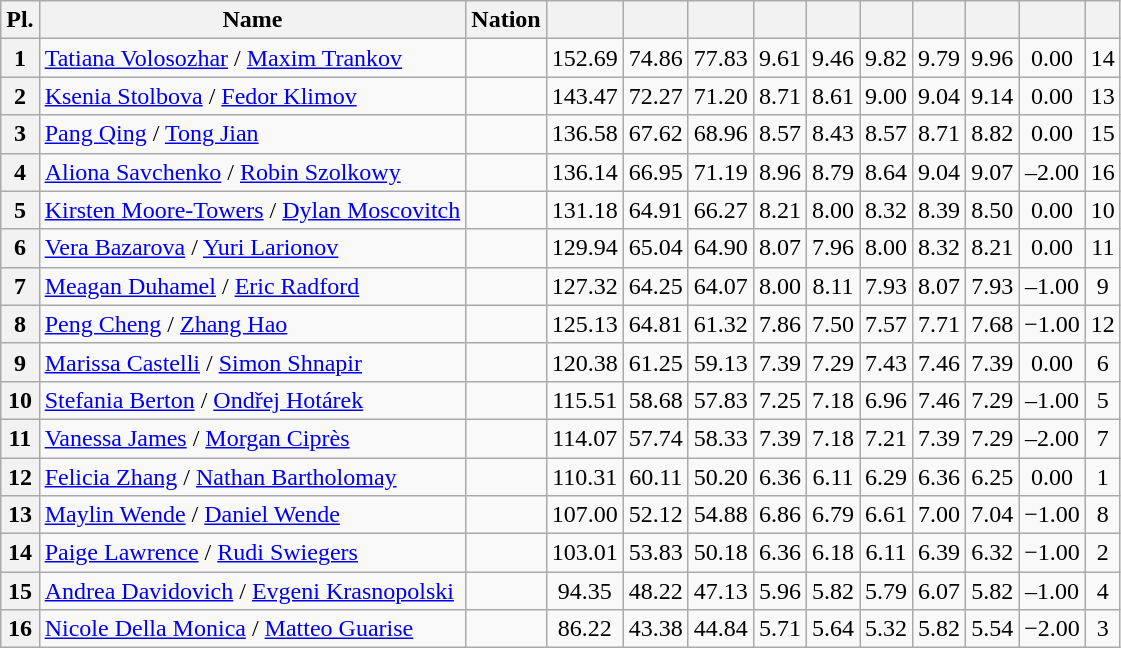<table class="wikitable sortable" style="text-align:center">
<tr>
<th>Pl.</th>
<th>Name</th>
<th>Nation</th>
<th></th>
<th></th>
<th></th>
<th></th>
<th></th>
<th></th>
<th></th>
<th></th>
<th></th>
<th></th>
</tr>
<tr>
<th>1</th>
<td align=left><a href='#'>Tatiana Volosozhar</a> / <a href='#'>Maxim Trankov</a></td>
<td align=left></td>
<td>152.69</td>
<td>74.86</td>
<td>77.83</td>
<td>9.61</td>
<td>9.46</td>
<td>9.82</td>
<td>9.79</td>
<td>9.96</td>
<td>0.00</td>
<td>14</td>
</tr>
<tr>
<th>2</th>
<td align=left><a href='#'>Ksenia Stolbova</a> / <a href='#'>Fedor Klimov</a></td>
<td align=left></td>
<td>143.47</td>
<td>72.27</td>
<td>71.20</td>
<td>8.71</td>
<td>8.61</td>
<td>9.00</td>
<td>9.04</td>
<td>9.14</td>
<td>0.00</td>
<td>13</td>
</tr>
<tr>
<th>3</th>
<td align=left><a href='#'>Pang Qing</a> / <a href='#'>Tong Jian</a></td>
<td align=left></td>
<td>136.58</td>
<td>67.62</td>
<td>68.96</td>
<td>8.57</td>
<td>8.43</td>
<td>8.57</td>
<td>8.71</td>
<td>8.82</td>
<td>0.00</td>
<td>15</td>
</tr>
<tr>
<th>4</th>
<td align=left><a href='#'>Aliona Savchenko</a> / <a href='#'>Robin Szolkowy</a></td>
<td align=left></td>
<td>136.14</td>
<td>66.95</td>
<td>71.19</td>
<td>8.96</td>
<td>8.79</td>
<td>8.64</td>
<td>9.04</td>
<td>9.07</td>
<td>–2.00</td>
<td>16</td>
</tr>
<tr>
<th>5</th>
<td align=left><a href='#'>Kirsten Moore-Towers</a> / <a href='#'>Dylan Moscovitch</a></td>
<td align=left></td>
<td>131.18</td>
<td>64.91</td>
<td>66.27</td>
<td>8.21</td>
<td>8.00</td>
<td>8.32</td>
<td>8.39</td>
<td>8.50</td>
<td>0.00</td>
<td>10</td>
</tr>
<tr>
<th>6</th>
<td align=left><a href='#'>Vera Bazarova</a> / <a href='#'>Yuri Larionov</a></td>
<td align=left></td>
<td>129.94</td>
<td>65.04</td>
<td>64.90</td>
<td>8.07</td>
<td>7.96</td>
<td>8.00</td>
<td>8.32</td>
<td>8.21</td>
<td>0.00</td>
<td>11</td>
</tr>
<tr>
<th>7</th>
<td align=left><a href='#'>Meagan Duhamel</a> / <a href='#'>Eric Radford</a></td>
<td align=left></td>
<td>127.32</td>
<td>64.25</td>
<td>64.07</td>
<td>8.00</td>
<td>8.11</td>
<td>7.93</td>
<td>8.07</td>
<td>7.93</td>
<td>–1.00</td>
<td>9</td>
</tr>
<tr>
<th>8</th>
<td align=left><a href='#'>Peng Cheng</a> / <a href='#'>Zhang Hao</a></td>
<td align=left></td>
<td>125.13</td>
<td>64.81</td>
<td>61.32</td>
<td>7.86</td>
<td>7.50</td>
<td>7.57</td>
<td>7.71</td>
<td>7.68</td>
<td>−1.00</td>
<td>12</td>
</tr>
<tr>
<th>9</th>
<td align=left><a href='#'>Marissa Castelli</a> / <a href='#'>Simon Shnapir</a></td>
<td align=left></td>
<td>120.38</td>
<td>61.25</td>
<td>59.13</td>
<td>7.39</td>
<td>7.29</td>
<td>7.43</td>
<td>7.46</td>
<td>7.39</td>
<td>0.00</td>
<td>6</td>
</tr>
<tr>
<th>10</th>
<td align=left><a href='#'>Stefania Berton</a> / <a href='#'>Ondřej Hotárek</a></td>
<td align=left></td>
<td>115.51</td>
<td>58.68</td>
<td>57.83</td>
<td>7.25</td>
<td>7.18</td>
<td>6.96</td>
<td>7.46</td>
<td>7.29</td>
<td>–1.00</td>
<td>5</td>
</tr>
<tr>
<th>11</th>
<td align=left><a href='#'>Vanessa James</a> / <a href='#'>Morgan Ciprès</a></td>
<td align=left></td>
<td>114.07</td>
<td>57.74</td>
<td>58.33</td>
<td>7.39</td>
<td>7.18</td>
<td>7.21</td>
<td>7.39</td>
<td>7.29</td>
<td>–2.00</td>
<td>7</td>
</tr>
<tr>
<th>12</th>
<td align=left><a href='#'>Felicia Zhang</a> / <a href='#'>Nathan Bartholomay</a></td>
<td align=left></td>
<td>110.31</td>
<td>60.11</td>
<td>50.20</td>
<td>6.36</td>
<td>6.11</td>
<td>6.29</td>
<td>6.36</td>
<td>6.25</td>
<td>0.00</td>
<td>1</td>
</tr>
<tr>
<th>13</th>
<td align=left><a href='#'>Maylin Wende</a> / <a href='#'>Daniel Wende</a></td>
<td align=left></td>
<td>107.00</td>
<td>52.12</td>
<td>54.88</td>
<td>6.86</td>
<td>6.79</td>
<td>6.61</td>
<td>7.00</td>
<td>7.04</td>
<td>−1.00</td>
<td>8</td>
</tr>
<tr>
<th>14</th>
<td align=left><a href='#'>Paige Lawrence</a> / <a href='#'>Rudi Swiegers</a></td>
<td align=left></td>
<td>103.01</td>
<td>53.83</td>
<td>50.18</td>
<td>6.36</td>
<td>6.18</td>
<td>6.11</td>
<td>6.39</td>
<td>6.32</td>
<td>−1.00</td>
<td>2</td>
</tr>
<tr>
<th>15</th>
<td align=left><a href='#'>Andrea Davidovich</a> / <a href='#'>Evgeni Krasnopolski</a></td>
<td align=left></td>
<td>94.35</td>
<td>48.22</td>
<td>47.13</td>
<td>5.96</td>
<td>5.82</td>
<td>5.79</td>
<td>6.07</td>
<td>5.82</td>
<td>–1.00</td>
<td>4</td>
</tr>
<tr>
<th>16</th>
<td align=left><a href='#'>Nicole Della Monica</a> / <a href='#'>Matteo Guarise</a></td>
<td align=left></td>
<td>86.22</td>
<td>43.38</td>
<td>44.84</td>
<td>5.71</td>
<td>5.64</td>
<td>5.32</td>
<td>5.82</td>
<td>5.54</td>
<td>−2.00</td>
<td>3</td>
</tr>
</table>
